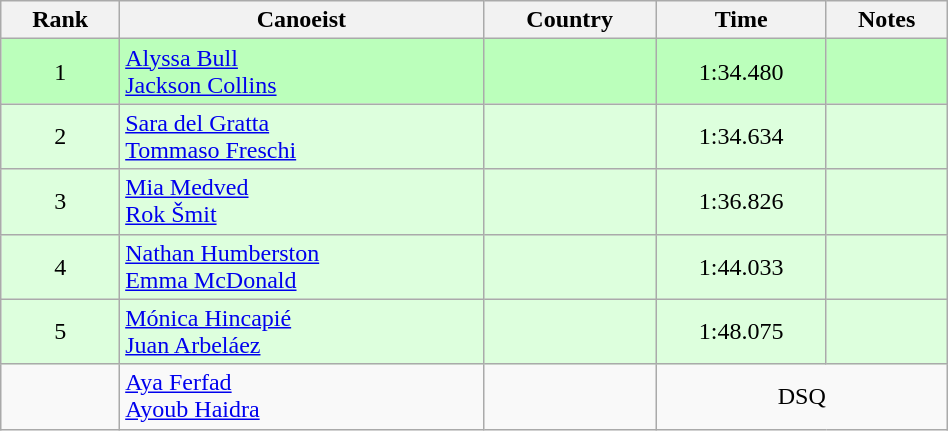<table class="wikitable" style="text-align:center;width: 50%">
<tr>
<th>Rank</th>
<th>Canoeist</th>
<th>Country</th>
<th>Time</th>
<th>Notes</th>
</tr>
<tr bgcolor=bbffbb>
<td>1</td>
<td align="left"><a href='#'>Alyssa Bull</a><br><a href='#'>Jackson Collins</a></td>
<td align="left"></td>
<td>1:34.480</td>
<td></td>
</tr>
<tr bgcolor=ddffdd>
<td>2</td>
<td align="left"><a href='#'>Sara del Gratta</a><br><a href='#'>Tommaso Freschi</a></td>
<td align="left"></td>
<td>1:34.634</td>
<td></td>
</tr>
<tr bgcolor=ddffdd>
<td>3</td>
<td align="left"><a href='#'>Mia Medved</a><br><a href='#'>Rok Šmit</a></td>
<td align="left"></td>
<td>1:36.826</td>
<td></td>
</tr>
<tr bgcolor=ddffdd>
<td>4</td>
<td align="left"><a href='#'>Nathan Humberston</a><br><a href='#'>Emma McDonald</a></td>
<td align="left"></td>
<td>1:44.033</td>
<td></td>
</tr>
<tr bgcolor=ddffdd>
<td>5</td>
<td align="left"><a href='#'>Mónica Hincapié</a><br><a href='#'>Juan Arbeláez</a></td>
<td align="left"></td>
<td>1:48.075</td>
<td></td>
</tr>
<tr>
<td></td>
<td align="left"><a href='#'>Aya Ferfad</a><br><a href='#'>Ayoub Haidra</a></td>
<td align="left"></td>
<td colspan=2>DSQ</td>
</tr>
</table>
